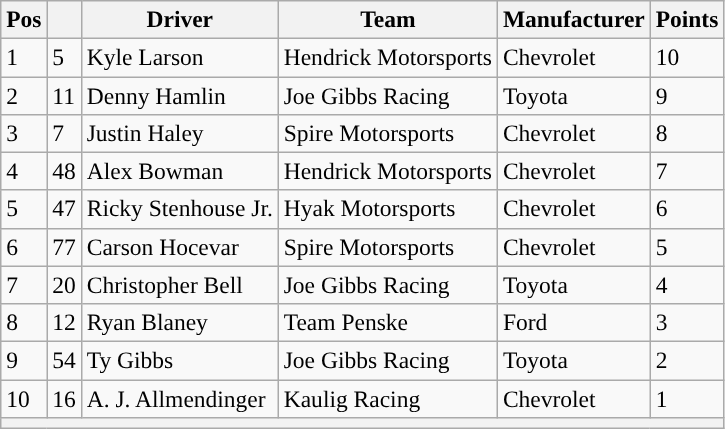<table class="wikitable" style="font-size:98%">
<tr>
<th>Pos</th>
<th></th>
<th>Driver</th>
<th>Team</th>
<th>Manufacturer</th>
<th>Points</th>
</tr>
<tr>
<td>1</td>
<td>5</td>
<td>Kyle Larson</td>
<td>Hendrick Motorsports</td>
<td>Chevrolet</td>
<td>10</td>
</tr>
<tr>
<td>2</td>
<td>11</td>
<td>Denny Hamlin</td>
<td>Joe Gibbs Racing</td>
<td>Toyota</td>
<td>9</td>
</tr>
<tr>
<td>3</td>
<td>7</td>
<td>Justin Haley</td>
<td>Spire Motorsports</td>
<td>Chevrolet</td>
<td>8</td>
</tr>
<tr>
<td>4</td>
<td>48</td>
<td>Alex Bowman</td>
<td>Hendrick Motorsports</td>
<td>Chevrolet</td>
<td>7</td>
</tr>
<tr>
<td>5</td>
<td>47</td>
<td>Ricky Stenhouse Jr.</td>
<td>Hyak Motorsports</td>
<td>Chevrolet</td>
<td>6</td>
</tr>
<tr>
<td>6</td>
<td>77</td>
<td>Carson Hocevar</td>
<td>Spire Motorsports</td>
<td>Chevrolet</td>
<td>5</td>
</tr>
<tr>
<td>7</td>
<td>20</td>
<td>Christopher Bell</td>
<td>Joe Gibbs Racing</td>
<td>Toyota</td>
<td>4</td>
</tr>
<tr>
<td>8</td>
<td>12</td>
<td>Ryan Blaney</td>
<td>Team Penske</td>
<td>Ford</td>
<td>3</td>
</tr>
<tr>
<td>9</td>
<td>54</td>
<td>Ty Gibbs</td>
<td>Joe Gibbs Racing</td>
<td>Toyota</td>
<td>2</td>
</tr>
<tr>
<td>10</td>
<td>16</td>
<td>A. J. Allmendinger</td>
<td>Kaulig Racing</td>
<td>Chevrolet</td>
<td>1</td>
</tr>
<tr>
<th colspan="6"></th>
</tr>
</table>
